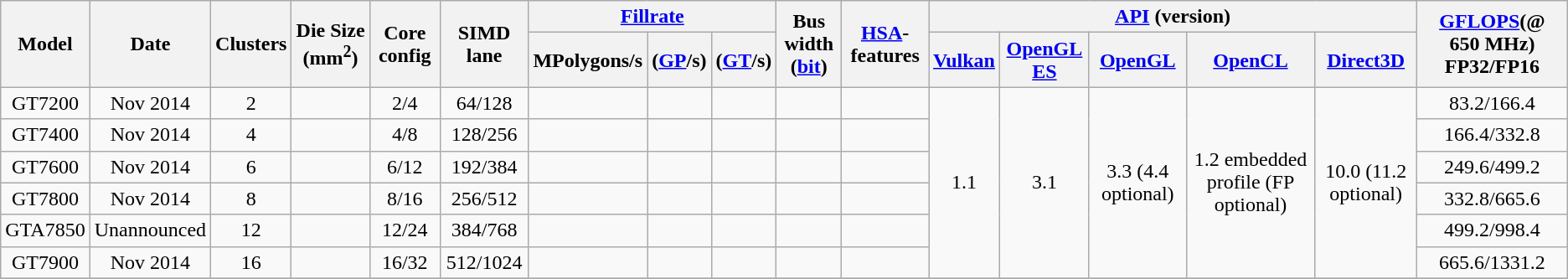<table class="wikitable" style="text-align: center;">
<tr>
<th rowspan=2>Model</th>
<th rowspan=2>Date</th>
<th rowspan=2>Clusters</th>
<th rowspan=2>Die Size (mm<sup>2</sup>)</th>
<th rowspan=2>Core config</th>
<th rowspan=2>SIMD lane</th>
<th colspan=3><a href='#'>Fillrate</a></th>
<th rowspan=2>Bus width<br>(<a href='#'>bit</a>)</th>
<th rowspan=2><a href='#'>HSA</a>-features</th>
<th colspan=5><a href='#'>API</a> (version)</th>
<th rowspan="2"><a href='#'>GFLOPS</a>(@ 650 MHz) FP32/FP16</th>
</tr>
<tr>
<th>MPolygons/s</th>
<th>(<a href='#'>GP</a>/s)</th>
<th>(<a href='#'>GT</a>/s)</th>
<th><a href='#'>Vulkan</a></th>
<th><a href='#'>OpenGL ES</a></th>
<th><a href='#'>OpenGL</a></th>
<th><a href='#'>OpenCL</a></th>
<th><a href='#'>Direct3D</a></th>
</tr>
<tr>
<td>GT7200</td>
<td>Nov 2014</td>
<td>2</td>
<td></td>
<td>2/4</td>
<td>64/128</td>
<td></td>
<td></td>
<td></td>
<td></td>
<td></td>
<td rowspan="6">1.1</td>
<td rowspan="6">3.1</td>
<td rowspan="6">3.3 (4.4 optional)</td>
<td rowspan="6">1.2 embedded profile (FP optional)</td>
<td rowspan="6">10.0 (11.2 optional)</td>
<td>83.2/166.4</td>
</tr>
<tr>
<td>GT7400</td>
<td>Nov 2014</td>
<td>4</td>
<td></td>
<td>4/8</td>
<td>128/256</td>
<td></td>
<td></td>
<td></td>
<td></td>
<td></td>
<td>166.4/332.8</td>
</tr>
<tr>
<td>GT7600</td>
<td>Nov 2014</td>
<td>6</td>
<td></td>
<td>6/12</td>
<td>192/384</td>
<td></td>
<td></td>
<td></td>
<td></td>
<td></td>
<td>249.6/499.2</td>
</tr>
<tr>
<td>GT7800</td>
<td>Nov 2014</td>
<td>8</td>
<td></td>
<td>8/16</td>
<td>256/512</td>
<td></td>
<td></td>
<td></td>
<td></td>
<td></td>
<td>332.8/665.6</td>
</tr>
<tr>
<td>GTA7850</td>
<td>Unannounced</td>
<td>12</td>
<td></td>
<td>12/24</td>
<td>384/768</td>
<td></td>
<td></td>
<td></td>
<td></td>
<td></td>
<td>499.2/998.4</td>
</tr>
<tr>
<td>GT7900</td>
<td>Nov 2014</td>
<td>16</td>
<td></td>
<td>16/32</td>
<td>512/1024</td>
<td></td>
<td></td>
<td></td>
<td></td>
<td></td>
<td>665.6/1331.2</td>
</tr>
<tr>
</tr>
</table>
